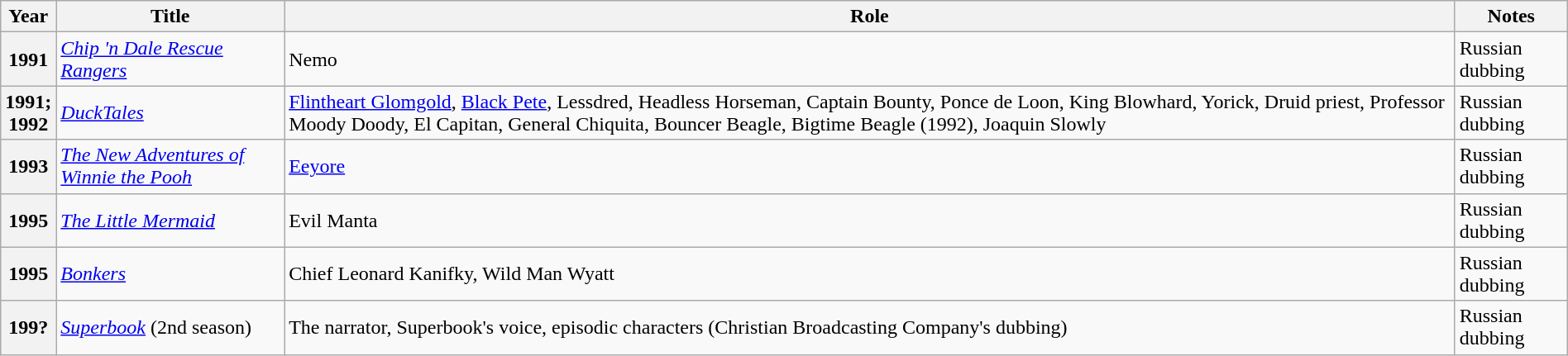<table class="wikitable plainrowheaders sortable" style="margin-right: 0;">
<tr>
<th scope="col">Year</th>
<th scope="col">Title</th>
<th scope="col">Role</th>
<th scope="col" class="unsortable">Notes</th>
</tr>
<tr>
<th scope="row">1991</th>
<td><em><a href='#'>Chip 'n Dale Rescue Rangers</a></em></td>
<td>Nemo</td>
<td>Russian dubbing</td>
</tr>
<tr>
<th scope="row">1991;<br>1992</th>
<td><em><a href='#'>DuckTales</a></em></td>
<td><a href='#'>Flintheart Glomgold</a>, <a href='#'>Black Pete</a>, Lessdred, Headless Horseman, Captain Bounty, Ponce de Loon, King Blowhard, Yorick, Druid priest, Professor Moody Doody, El Capitan, General Chiquita, Bouncer Beagle, Bigtime Beagle (1992), Joaquin Slowly</td>
<td>Russian dubbing</td>
</tr>
<tr>
<th scope="row">1993</th>
<td><em><a href='#'>The New Adventures of Winnie the Pooh</a></em></td>
<td><a href='#'>Eeyore</a></td>
<td>Russian dubbing</td>
</tr>
<tr>
<th scope="row">1995</th>
<td><em><a href='#'>The Little Mermaid</a></em></td>
<td>Evil Manta</td>
<td>Russian dubbing</td>
</tr>
<tr>
<th scope="row">1995</th>
<td><em><a href='#'>Bonkers</a></em></td>
<td>Chief Leonard Kanifky, Wild Man Wyatt</td>
<td>Russian dubbing</td>
</tr>
<tr>
<th scope="row">199?</th>
<td><em><a href='#'>Superbook</a></em> (2nd season)</td>
<td>The narrator, Superbook's voice, episodic characters (Christian Broadcasting Company's dubbing)</td>
<td>Russian dubbing</td>
</tr>
</table>
